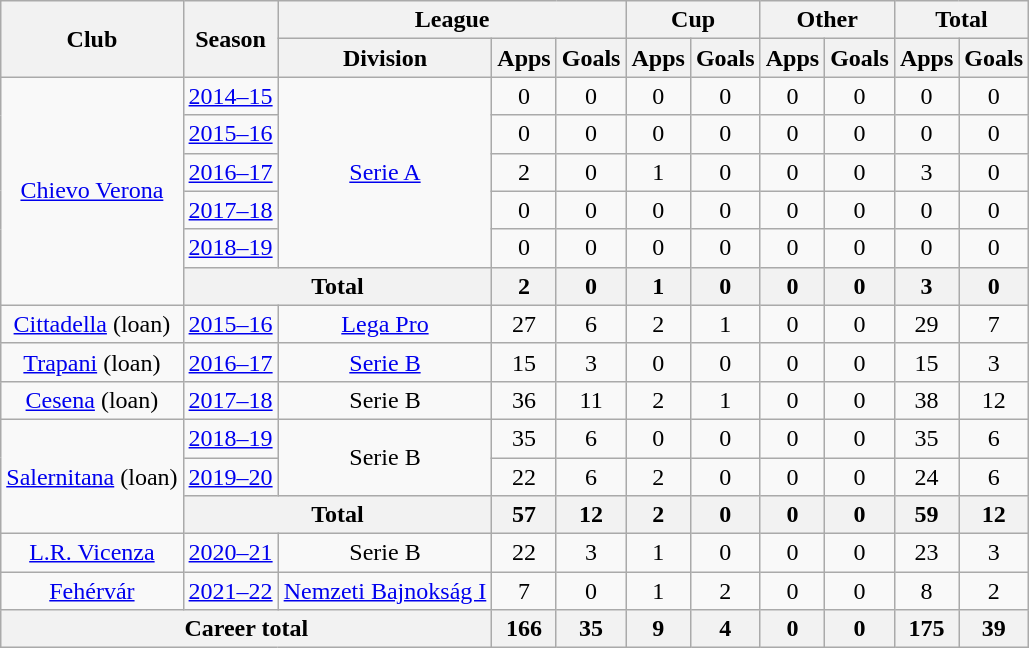<table class="wikitable" style="text-align:center">
<tr>
<th rowspan="2">Club</th>
<th rowspan="2">Season</th>
<th colspan="3">League</th>
<th colspan="2">Cup</th>
<th colspan="2">Other</th>
<th colspan="2">Total</th>
</tr>
<tr>
<th>Division</th>
<th>Apps</th>
<th>Goals</th>
<th>Apps</th>
<th>Goals</th>
<th>Apps</th>
<th>Goals</th>
<th>Apps</th>
<th>Goals</th>
</tr>
<tr>
<td rowspan=6><a href='#'>Chievo Verona</a></td>
<td><a href='#'>2014–15</a></td>
<td rowspan="5"><a href='#'>Serie A</a></td>
<td>0</td>
<td>0</td>
<td>0</td>
<td>0</td>
<td>0</td>
<td>0</td>
<td>0</td>
<td>0</td>
</tr>
<tr>
<td><a href='#'>2015–16</a></td>
<td>0</td>
<td>0</td>
<td>0</td>
<td>0</td>
<td>0</td>
<td>0</td>
<td>0</td>
<td>0</td>
</tr>
<tr>
<td><a href='#'>2016–17</a></td>
<td>2</td>
<td>0</td>
<td>1</td>
<td>0</td>
<td>0</td>
<td>0</td>
<td>3</td>
<td>0</td>
</tr>
<tr>
<td><a href='#'>2017–18</a></td>
<td>0</td>
<td>0</td>
<td>0</td>
<td>0</td>
<td>0</td>
<td>0</td>
<td>0</td>
<td>0</td>
</tr>
<tr>
<td><a href='#'>2018–19</a></td>
<td>0</td>
<td>0</td>
<td>0</td>
<td>0</td>
<td>0</td>
<td>0</td>
<td>0</td>
<td>0</td>
</tr>
<tr>
<th colspan="2">Total</th>
<th>2</th>
<th>0</th>
<th>1</th>
<th>0</th>
<th>0</th>
<th>0</th>
<th>3</th>
<th>0</th>
</tr>
<tr>
<td><a href='#'>Cittadella</a> (loan)</td>
<td><a href='#'>2015–16</a></td>
<td><a href='#'>Lega Pro</a></td>
<td>27</td>
<td>6</td>
<td>2</td>
<td>1</td>
<td>0</td>
<td>0</td>
<td>29</td>
<td>7</td>
</tr>
<tr>
<td><a href='#'>Trapani</a> (loan)</td>
<td><a href='#'>2016–17</a></td>
<td><a href='#'>Serie B</a></td>
<td>15</td>
<td>3</td>
<td>0</td>
<td>0</td>
<td>0</td>
<td>0</td>
<td>15</td>
<td>3</td>
</tr>
<tr>
<td><a href='#'>Cesena</a> (loan)</td>
<td><a href='#'>2017–18</a></td>
<td>Serie B</td>
<td>36</td>
<td>11</td>
<td>2</td>
<td>1</td>
<td>0</td>
<td>0</td>
<td>38</td>
<td>12</td>
</tr>
<tr>
<td rowspan="3"><a href='#'>Salernitana</a> (loan)</td>
<td><a href='#'>2018–19</a></td>
<td rowspan="2">Serie B</td>
<td>35</td>
<td>6</td>
<td>0</td>
<td>0</td>
<td>0</td>
<td>0</td>
<td>35</td>
<td>6</td>
</tr>
<tr>
<td><a href='#'>2019–20</a></td>
<td>22</td>
<td>6</td>
<td>2</td>
<td>0</td>
<td>0</td>
<td>0</td>
<td>24</td>
<td>6</td>
</tr>
<tr>
<th colspan="2">Total</th>
<th>57</th>
<th>12</th>
<th>2</th>
<th>0</th>
<th>0</th>
<th>0</th>
<th>59</th>
<th>12</th>
</tr>
<tr>
<td><a href='#'>L.R. Vicenza</a></td>
<td><a href='#'>2020–21</a></td>
<td>Serie B</td>
<td>22</td>
<td>3</td>
<td>1</td>
<td>0</td>
<td>0</td>
<td>0</td>
<td>23</td>
<td>3</td>
</tr>
<tr>
<td><a href='#'>Fehérvár</a></td>
<td><a href='#'>2021–22</a></td>
<td><a href='#'>Nemzeti Bajnokság I</a></td>
<td>7</td>
<td>0</td>
<td>1</td>
<td>2</td>
<td>0</td>
<td>0</td>
<td>8</td>
<td>2</td>
</tr>
<tr>
<th colspan="3">Career total</th>
<th>166</th>
<th>35</th>
<th>9</th>
<th>4</th>
<th>0</th>
<th>0</th>
<th>175</th>
<th>39</th>
</tr>
</table>
